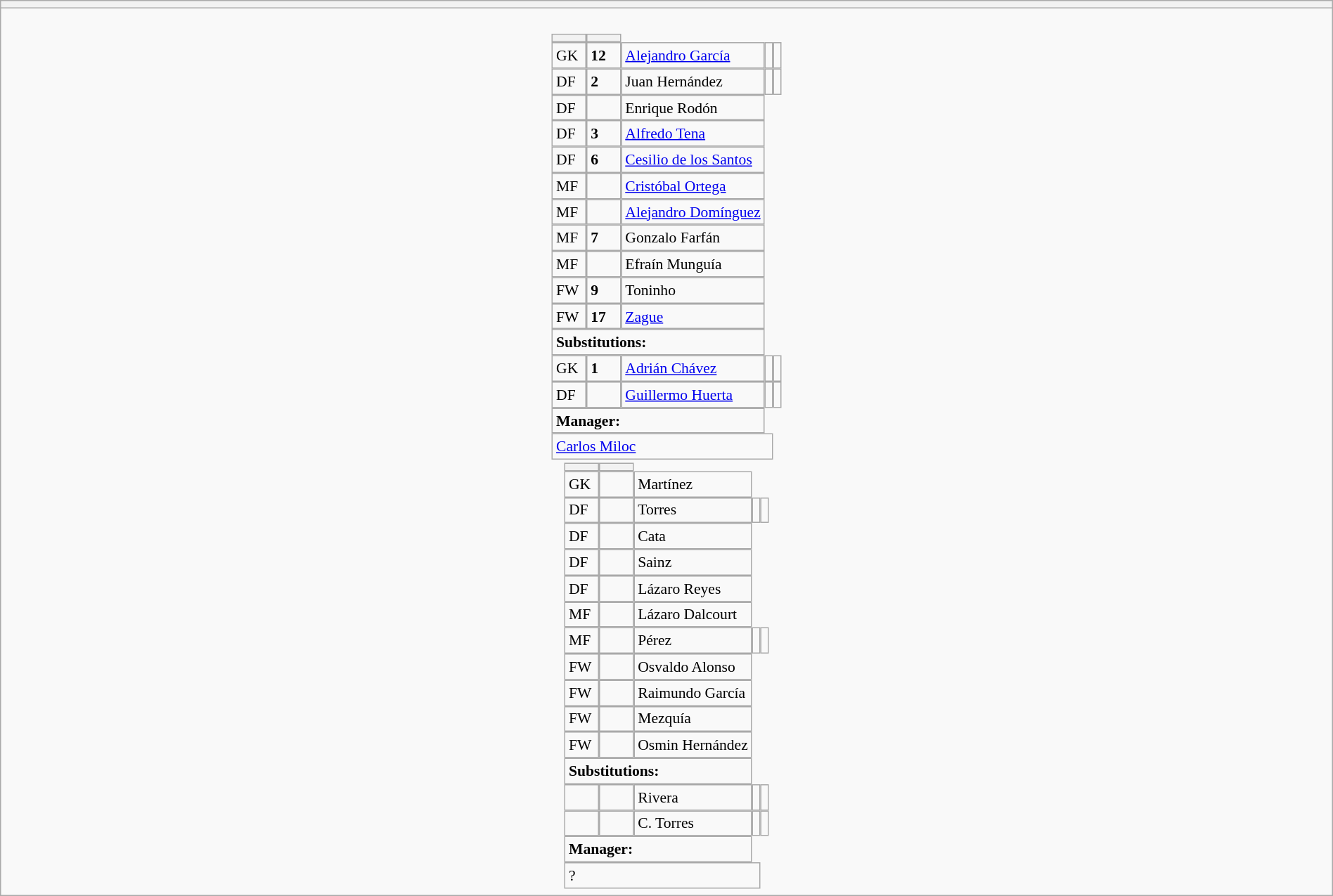<table style="width:100%" class="wikitable collapsible collapsed">
<tr>
<th></th>
</tr>
<tr>
<td><br>






<table style="font-size:90%; margin:0.2em auto;" cellspacing="0" cellpadding="0">
<tr>
<th width="25"></th>
<th width="25"></th>
</tr>
<tr>
<td>GK</td>
<td><strong>12</strong></td>
<td> <a href='#'>Alejandro García</a></td>
<td></td>
<td></td>
</tr>
<tr>
<td>DF</td>
<td><strong>2</strong></td>
<td> Juan Hernández</td>
<td></td>
<td></td>
</tr>
<tr>
<td>DF</td>
<td></td>
<td> Enrique Rodón</td>
</tr>
<tr>
<td>DF</td>
<td><strong>3</strong></td>
<td> <a href='#'>Alfredo Tena</a></td>
</tr>
<tr>
<td>DF</td>
<td><strong>6</strong></td>
<td> <a href='#'>Cesilio de los Santos</a></td>
</tr>
<tr>
<td>MF</td>
<td></td>
<td> <a href='#'>Cristóbal Ortega</a></td>
</tr>
<tr>
<td>MF</td>
<td></td>
<td> <a href='#'>Alejandro Domínguez</a></td>
</tr>
<tr>
<td>MF</td>
<td><strong>7</strong></td>
<td> Gonzalo Farfán</td>
</tr>
<tr>
<td>MF</td>
<td></td>
<td> Efraín Munguía</td>
</tr>
<tr>
<td>FW</td>
<td><strong>9</strong></td>
<td> Toninho</td>
</tr>
<tr>
<td>FW</td>
<td><strong>17</strong></td>
<td> <a href='#'>Zague</a></td>
</tr>
<tr>
<td colspan=3><strong>Substitutions:</strong></td>
</tr>
<tr>
<td>GK</td>
<td><strong>1</strong></td>
<td> <a href='#'>Adrián Chávez</a></td>
<td></td>
<td></td>
</tr>
<tr>
<td>DF</td>
<td></td>
<td> <a href='#'>Guillermo Huerta</a></td>
<td></td>
<td></td>
</tr>
<tr>
<td colspan=3><strong>Manager:</strong></td>
</tr>
<tr>
<td colspan=4> <a href='#'>Carlos Miloc</a></td>
</tr>
</table>
<table cellspacing="0" cellpadding="0" style="font-size:90%; margin:0.2em auto;">
<tr>
<th width="25"></th>
<th width="25"></th>
</tr>
<tr>
<td>GK</td>
<td></td>
<td> Martínez</td>
</tr>
<tr>
<td>DF</td>
<td></td>
<td> Torres</td>
<td></td>
<td></td>
</tr>
<tr>
<td>DF</td>
<td></td>
<td> Cata</td>
</tr>
<tr>
<td>DF</td>
<td></td>
<td> Sainz</td>
</tr>
<tr>
<td>DF</td>
<td></td>
<td> Lázaro Reyes</td>
</tr>
<tr>
<td>MF</td>
<td></td>
<td> Lázaro Dalcourt</td>
</tr>
<tr>
<td>MF</td>
<td></td>
<td> Pérez</td>
<td></td>
<td></td>
</tr>
<tr>
<td>FW</td>
<td></td>
<td> Osvaldo Alonso</td>
</tr>
<tr>
<td>FW</td>
<td></td>
<td> Raimundo García</td>
</tr>
<tr>
<td>FW</td>
<td></td>
<td> Mezquía</td>
</tr>
<tr>
<td>FW</td>
<td></td>
<td> Osmin Hernández</td>
</tr>
<tr>
<td colspan=3><strong>Substitutions:</strong></td>
</tr>
<tr>
<td></td>
<td></td>
<td> Rivera</td>
<td></td>
<td></td>
</tr>
<tr>
<td></td>
<td></td>
<td> C. Torres</td>
<td></td>
<td></td>
</tr>
<tr>
<td colspan=3><strong>Manager:</strong></td>
</tr>
<tr>
<td colspan=4>?</td>
</tr>
</table>
</td>
</tr>
</table>
